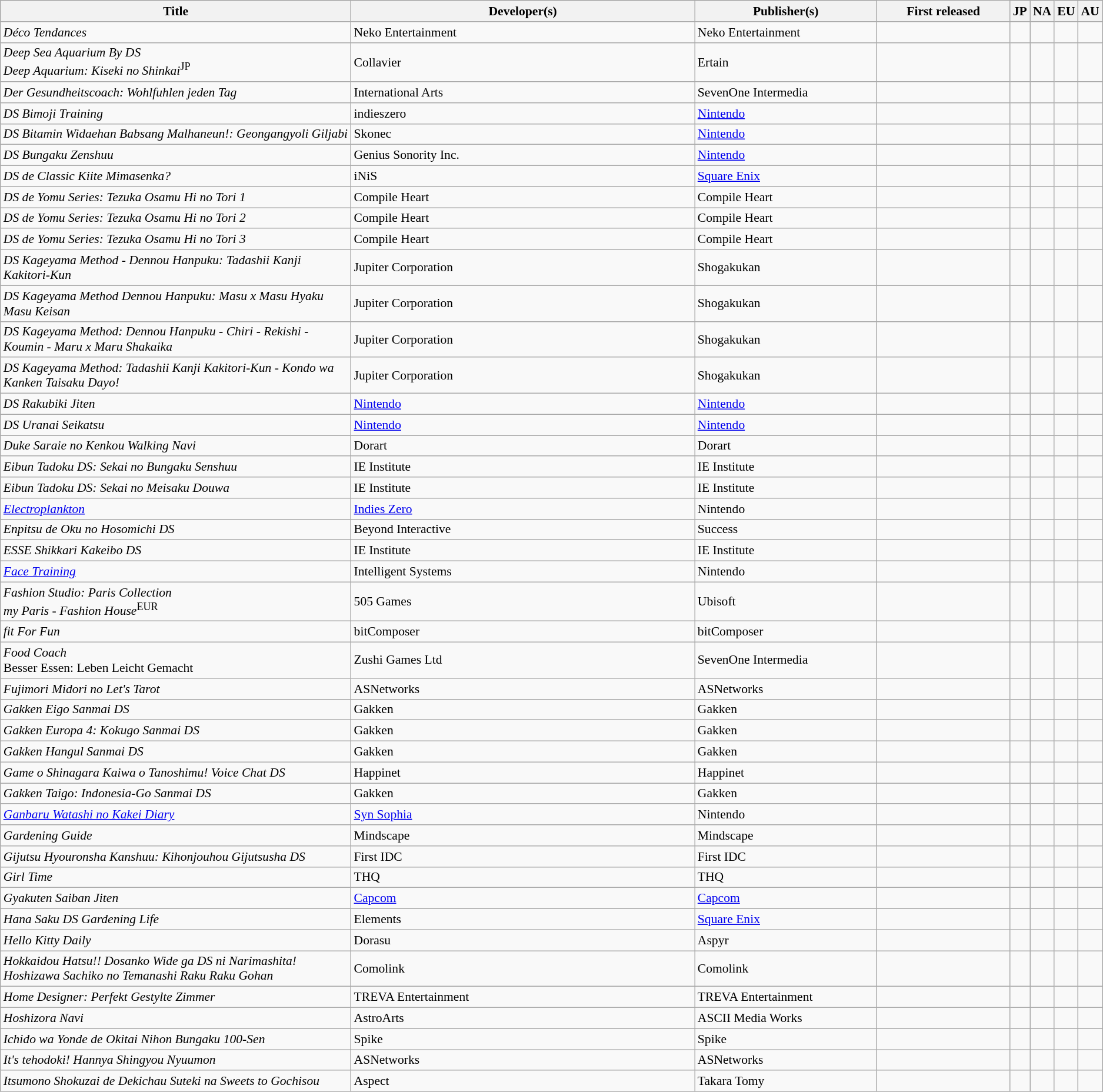<table class="wikitable plainrowheaders sortable" style="font-size:90%;" id="applist">
<tr>
<th width=40%>Title</th>
<th width=40%>Developer(s)</th>
<th width=85%>Publisher(s)</th>
<th style="display:inline-block; border:0; width:144px;">First released</th>
<th width=5%>JP</th>
<th width=5%>NA</th>
<th width=5%>EU</th>
<th width=5%>AU</th>
</tr>
<tr>
<td><em>Déco Tendances</em></td>
<td>Neko Entertainment</td>
<td>Neko Entertainment</td>
<td></td>
<td></td>
<td></td>
<td></td>
<td></td>
</tr>
<tr>
<td><em>Deep Sea Aquarium By DS</em><br><em>Deep Aquarium: Kiseki no Shinkai</em><sup>JP</sup></td>
<td>Collavier</td>
<td>Ertain</td>
<td></td>
<td></td>
<td></td>
<td></td>
<td></td>
</tr>
<tr>
<td><em>Der Gesundheitscoach: Wohlfuhlen jeden Tag</em></td>
<td>International Arts</td>
<td>SevenOne Intermedia</td>
<td></td>
<td></td>
<td></td>
<td></td>
<td></td>
</tr>
<tr>
<td><em>DS Bimoji Training</em></td>
<td>indieszero</td>
<td><a href='#'>Nintendo</a></td>
<td></td>
<td></td>
<td></td>
<td></td>
<td></td>
</tr>
<tr>
<td><em>DS Bitamin Widaehan Babsang Malhaneun!: Geongangyoli Giljabi</em></td>
<td>Skonec</td>
<td><a href='#'>Nintendo</a></td>
<td></td>
<td></td>
<td></td>
<td></td>
<td></td>
</tr>
<tr>
<td><em>DS Bungaku Zenshuu</em></td>
<td>Genius Sonority Inc.</td>
<td><a href='#'>Nintendo</a></td>
<td></td>
<td></td>
<td></td>
<td></td>
<td></td>
</tr>
<tr>
<td><em>DS de Classic Kiite Mimasenka? </em></td>
<td>iNiS</td>
<td><a href='#'>Square Enix</a></td>
<td></td>
<td></td>
<td></td>
<td></td>
<td></td>
</tr>
<tr>
<td><em>DS de Yomu Series: Tezuka Osamu Hi no Tori 1</em></td>
<td>Compile Heart</td>
<td>Compile Heart</td>
<td></td>
<td></td>
<td></td>
<td></td>
<td></td>
</tr>
<tr>
<td><em>DS de Yomu Series: Tezuka Osamu Hi no Tori 2</em></td>
<td>Compile Heart</td>
<td>Compile Heart</td>
<td></td>
<td></td>
<td></td>
<td></td>
<td></td>
</tr>
<tr>
<td><em>DS de Yomu Series: Tezuka Osamu Hi no Tori 3</em></td>
<td>Compile Heart</td>
<td>Compile Heart</td>
<td></td>
<td></td>
<td></td>
<td></td>
<td></td>
</tr>
<tr>
<td><em>DS Kageyama Method - Dennou Hanpuku: Tadashii Kanji Kakitori-Kun</em></td>
<td>Jupiter Corporation</td>
<td>Shogakukan</td>
<td></td>
<td></td>
<td></td>
<td></td>
<td></td>
</tr>
<tr>
<td><em>DS Kageyama Method Dennou Hanpuku: Masu x Masu Hyaku Masu Keisan</em></td>
<td>Jupiter Corporation</td>
<td>Shogakukan</td>
<td></td>
<td></td>
<td></td>
<td></td>
<td></td>
</tr>
<tr>
<td><em>DS Kageyama Method: Dennou Hanpuku - Chiri - Rekishi - Koumin - Maru x Maru Shakaika</em></td>
<td>Jupiter Corporation</td>
<td>Shogakukan</td>
<td></td>
<td></td>
<td></td>
<td></td>
<td></td>
</tr>
<tr>
<td><em>DS Kageyama Method: Tadashii Kanji Kakitori-Kun - Kondo wa Kanken Taisaku Dayo!</em></td>
<td>Jupiter Corporation</td>
<td>Shogakukan</td>
<td></td>
<td></td>
<td></td>
<td></td>
<td></td>
</tr>
<tr>
<td><em>DS Rakubiki Jiten</em></td>
<td><a href='#'>Nintendo</a></td>
<td><a href='#'>Nintendo</a></td>
<td></td>
<td></td>
<td></td>
<td></td>
<td></td>
</tr>
<tr>
<td><em>DS Uranai Seikatsu</em></td>
<td><a href='#'>Nintendo</a></td>
<td><a href='#'>Nintendo</a></td>
<td></td>
<td></td>
<td></td>
<td></td>
<td></td>
</tr>
<tr>
<td><em>Duke Saraie no Kenkou Walking Navi</em></td>
<td>Dorart</td>
<td>Dorart</td>
<td></td>
<td></td>
<td></td>
<td></td>
<td></td>
</tr>
<tr>
<td><em>Eibun Tadoku DS: Sekai no Bungaku Senshuu</em></td>
<td>IE Institute</td>
<td>IE Institute</td>
<td></td>
<td></td>
<td></td>
<td></td>
<td></td>
</tr>
<tr>
<td><em>Eibun Tadoku DS: Sekai no Meisaku Douwa</em></td>
<td>IE Institute</td>
<td>IE Institute</td>
<td></td>
<td></td>
<td></td>
<td></td>
<td></td>
</tr>
<tr>
<td><em><a href='#'>Electroplankton</a></em></td>
<td><a href='#'>Indies Zero</a></td>
<td>Nintendo</td>
<td></td>
<td></td>
<td></td>
<td></td>
<td></td>
</tr>
<tr>
<td><em>Enpitsu de Oku no Hosomichi DS</em></td>
<td>Beyond Interactive</td>
<td>Success</td>
<td></td>
<td></td>
<td></td>
<td></td>
<td></td>
</tr>
<tr>
<td><em>ESSE Shikkari Kakeibo DS</em></td>
<td>IE Institute</td>
<td>IE Institute</td>
<td></td>
<td></td>
<td></td>
<td></td>
<td></td>
</tr>
<tr>
<td><em><a href='#'>Face Training</a></em></td>
<td>Intelligent Systems</td>
<td>Nintendo</td>
<td></td>
<td></td>
<td></td>
<td></td>
<td></td>
</tr>
<tr>
<td><em>Fashion Studio: Paris Collection</em><br><em>my Paris - Fashion House</em><sup>EUR</sup></td>
<td>505 Games</td>
<td>Ubisoft</td>
<td></td>
<td></td>
<td></td>
<td></td>
<td></td>
</tr>
<tr>
<td><em>fit For Fun</em></td>
<td>bitComposer</td>
<td>bitComposer</td>
<td></td>
<td></td>
<td></td>
<td></td>
<td></td>
</tr>
<tr>
<td><em>Food Coach</em><br>Besser Essen: Leben Leicht Gemacht<br></td>
<td>Zushi Games Ltd</td>
<td>SevenOne Intermedia</td>
<td></td>
<td></td>
<td></td>
<td></td>
<td></td>
</tr>
<tr>
<td><em>Fujimori Midori no Let's Tarot</em></td>
<td>ASNetworks</td>
<td>ASNetworks</td>
<td></td>
<td></td>
<td></td>
<td></td>
<td></td>
</tr>
<tr>
<td><em>Gakken Eigo Sanmai DS</em></td>
<td>Gakken</td>
<td>Gakken</td>
<td></td>
<td></td>
<td></td>
<td></td>
<td></td>
</tr>
<tr>
<td><em>Gakken Europa 4: Kokugo Sanmai DS</em></td>
<td>Gakken</td>
<td>Gakken</td>
<td></td>
<td></td>
<td></td>
<td></td>
<td></td>
</tr>
<tr>
<td><em>Gakken Hangul Sanmai DS</em></td>
<td>Gakken</td>
<td>Gakken</td>
<td></td>
<td></td>
<td></td>
<td></td>
<td></td>
</tr>
<tr>
<td><em>Game o Shinagara Kaiwa o Tanoshimu! Voice Chat DS</em></td>
<td>Happinet</td>
<td>Happinet</td>
<td></td>
<td></td>
<td></td>
<td></td>
<td></td>
</tr>
<tr>
<td><em>Gakken Taigo: Indonesia-Go Sanmai DS</em></td>
<td>Gakken</td>
<td>Gakken</td>
<td></td>
<td></td>
<td></td>
<td></td>
<td></td>
</tr>
<tr>
<td><em><a href='#'>Ganbaru Watashi no Kakei Diary</a></em></td>
<td><a href='#'>Syn Sophia</a></td>
<td>Nintendo</td>
<td></td>
<td></td>
<td></td>
<td></td>
<td></td>
</tr>
<tr>
<td><em>Gardening Guide</em></td>
<td>Mindscape</td>
<td>Mindscape</td>
<td></td>
<td></td>
<td></td>
<td></td>
<td></td>
</tr>
<tr>
<td><em>Gijutsu Hyouronsha Kanshuu: Kihonjouhou Gijutsusha DS</em></td>
<td>First IDC</td>
<td>First IDC</td>
<td></td>
<td></td>
<td></td>
<td></td>
<td></td>
</tr>
<tr>
<td><em>Girl Time</em></td>
<td>THQ</td>
<td>THQ</td>
<td></td>
<td></td>
<td></td>
<td></td>
<td></td>
</tr>
<tr>
<td><em>Gyakuten Saiban Jiten</em></td>
<td><a href='#'>Capcom</a></td>
<td><a href='#'>Capcom</a></td>
<td></td>
<td></td>
<td></td>
<td></td>
<td></td>
</tr>
<tr>
<td><em>Hana Saku DS Gardening Life</em></td>
<td>Elements</td>
<td><a href='#'>Square Enix</a></td>
<td></td>
<td></td>
<td></td>
<td></td>
<td></td>
</tr>
<tr>
<td><em>Hello Kitty Daily</em></td>
<td>Dorasu</td>
<td>Aspyr</td>
<td></td>
<td></td>
<td></td>
<td></td>
<td></td>
</tr>
<tr>
<td><em>Hokkaidou Hatsu!! Dosanko Wide ga DS ni Narimashita! Hoshizawa Sachiko no Temanashi Raku Raku Gohan</em></td>
<td>Comolink</td>
<td>Comolink</td>
<td></td>
<td></td>
<td></td>
<td></td>
<td></td>
</tr>
<tr>
<td><em>Home Designer: Perfekt Gestylte Zimmer</em></td>
<td>TREVA Entertainment</td>
<td>TREVA Entertainment</td>
<td></td>
<td></td>
<td></td>
<td></td>
<td></td>
</tr>
<tr>
<td><em>Hoshizora Navi</em></td>
<td>AstroArts</td>
<td>ASCII Media Works</td>
<td></td>
<td></td>
<td></td>
<td></td>
<td></td>
</tr>
<tr>
<td><em>Ichido wa Yonde de Okitai Nihon Bungaku 100-Sen</em></td>
<td>Spike</td>
<td>Spike</td>
<td></td>
<td></td>
<td></td>
<td></td>
<td></td>
</tr>
<tr>
<td><em>It's tehodoki! Hannya Shingyou Nyuumon</em></td>
<td>ASNetworks</td>
<td>ASNetworks</td>
<td></td>
<td></td>
<td></td>
<td></td>
<td></td>
</tr>
<tr>
<td><em>Itsumono Shokuzai de Dekichau Suteki na Sweets to Gochisou</em></td>
<td>Aspect</td>
<td>Takara Tomy</td>
<td></td>
<td></td>
<td></td>
<td></td>
<td></td>
</tr>
</table>
